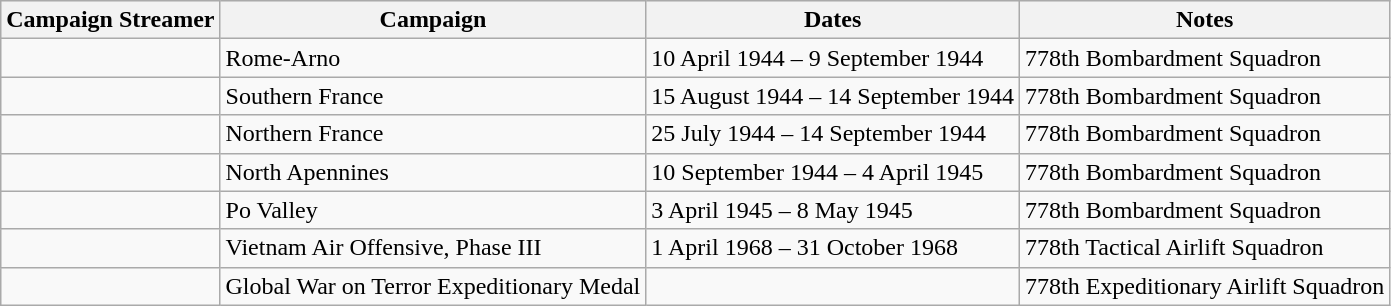<table class="wikitable">
<tr style="background:#efefef;">
<th>Campaign Streamer</th>
<th>Campaign</th>
<th>Dates</th>
<th>Notes</th>
</tr>
<tr>
<td></td>
<td>Rome-Arno</td>
<td>10 April 1944 – 9 September 1944</td>
<td>778th Bombardment Squadron</td>
</tr>
<tr>
<td></td>
<td>Southern France</td>
<td>15 August 1944 – 14 September 1944</td>
<td>778th Bombardment Squadron</td>
</tr>
<tr>
<td></td>
<td>Northern France</td>
<td>25 July 1944 – 14 September 1944</td>
<td>778th Bombardment Squadron</td>
</tr>
<tr>
<td></td>
<td>North Apennines</td>
<td>10 September 1944 – 4 April 1945</td>
<td>778th Bombardment Squadron</td>
</tr>
<tr>
<td></td>
<td>Po Valley</td>
<td>3 April 1945 – 8 May 1945</td>
<td>778th Bombardment Squadron</td>
</tr>
<tr>
<td></td>
<td>Vietnam Air Offensive, Phase III</td>
<td>1 April 1968 – 31 October 1968</td>
<td>778th Tactical Airlift Squadron</td>
</tr>
<tr>
<td></td>
<td>Global War on Terror Expeditionary Medal</td>
<td></td>
<td>778th Expeditionary Airlift Squadron</td>
</tr>
</table>
